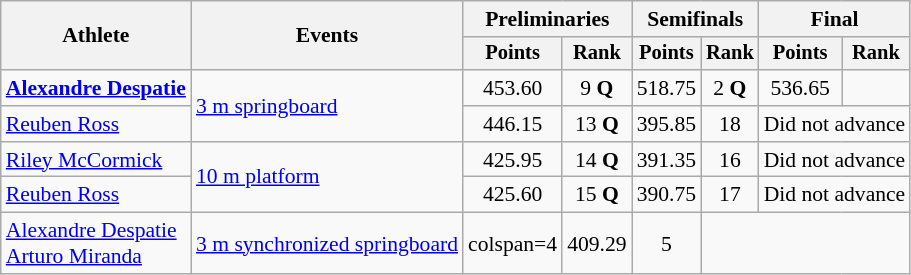<table class=wikitable style="font-size:90%">
<tr>
<th rowspan="2">Athlete</th>
<th rowspan="2">Events</th>
<th colspan="2">Preliminaries</th>
<th colspan="2">Semifinals</th>
<th colspan="2">Final</th>
</tr>
<tr style="font-size:95%">
<th>Points</th>
<th>Rank</th>
<th>Points</th>
<th>Rank</th>
<th>Points</th>
<th>Rank</th>
</tr>
<tr align=center>
<td align=left><strong><a href='#'>Alexandre Despatie</a></strong></td>
<td align=left rowspan=2><a href='#'>3 m springboard</a></td>
<td>453.60</td>
<td>9 <strong>Q</strong></td>
<td>518.75</td>
<td>2 <strong>Q</strong></td>
<td>536.65</td>
<td></td>
</tr>
<tr align=center>
<td align=left><a href='#'>Reuben Ross</a></td>
<td>446.15</td>
<td>13 <strong>Q</strong></td>
<td>395.85</td>
<td>18</td>
<td colspan=2>Did not advance</td>
</tr>
<tr align=center>
<td align=left><a href='#'>Riley McCormick</a></td>
<td align=left rowspan=2><a href='#'>10 m platform</a></td>
<td>425.95</td>
<td>14 <strong>Q</strong></td>
<td>391.35</td>
<td>16</td>
<td colspan=2>Did not advance</td>
</tr>
<tr align=center>
<td align=left><a href='#'>Reuben Ross</a></td>
<td>425.60</td>
<td>15 <strong>Q</strong></td>
<td>390.75</td>
<td>17</td>
<td colspan=2>Did not advance</td>
</tr>
<tr align=center>
<td align=left><a href='#'>Alexandre Despatie</a><br> <a href='#'>Arturo Miranda</a></td>
<td align=left><a href='#'>3 m synchronized springboard</a></td>
<td>colspan=4 </td>
<td>409.29</td>
<td>5</td>
</tr>
</table>
